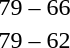<table style="text-align:center">
<tr>
<th width=200></th>
<th width=100></th>
<th width=200></th>
<th></th>
</tr>
<tr>
<td align=right><strong></strong></td>
<td>79 – 66</td>
<td align=left></td>
</tr>
<tr>
<td align=right><strong></strong></td>
<td>79 – 62</td>
<td align=left></td>
</tr>
</table>
